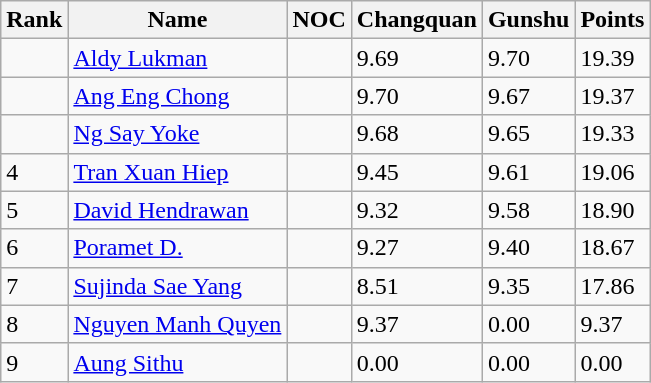<table class="wikitable sortable">
<tr>
<th>Rank</th>
<th>Name</th>
<th>NOC</th>
<th>Changquan</th>
<th>Gunshu</th>
<th>Points</th>
</tr>
<tr>
<td></td>
<td><a href='#'>Aldy Lukman</a></td>
<td></td>
<td>9.69</td>
<td>9.70</td>
<td>19.39</td>
</tr>
<tr>
<td></td>
<td><a href='#'>Ang Eng Chong</a></td>
<td></td>
<td>9.70</td>
<td>9.67</td>
<td>19.37</td>
</tr>
<tr>
<td></td>
<td><a href='#'>Ng Say Yoke</a></td>
<td></td>
<td>9.68</td>
<td>9.65</td>
<td>19.33</td>
</tr>
<tr>
<td>4</td>
<td><a href='#'>Tran Xuan Hiep</a></td>
<td></td>
<td>9.45</td>
<td>9.61</td>
<td>19.06</td>
</tr>
<tr>
<td>5</td>
<td><a href='#'>David Hendrawan</a></td>
<td></td>
<td>9.32</td>
<td>9.58</td>
<td>18.90</td>
</tr>
<tr>
<td>6</td>
<td><a href='#'>Poramet D.</a></td>
<td></td>
<td>9.27</td>
<td>9.40</td>
<td>18.67</td>
</tr>
<tr>
<td>7</td>
<td><a href='#'>Sujinda Sae Yang</a></td>
<td></td>
<td>8.51</td>
<td>9.35</td>
<td>17.86</td>
</tr>
<tr>
<td>8</td>
<td><a href='#'>Nguyen Manh Quyen</a></td>
<td></td>
<td>9.37</td>
<td>0.00</td>
<td>9.37</td>
</tr>
<tr>
<td>9</td>
<td><a href='#'>Aung Sithu</a></td>
<td></td>
<td>0.00</td>
<td>0.00</td>
<td>0.00</td>
</tr>
</table>
